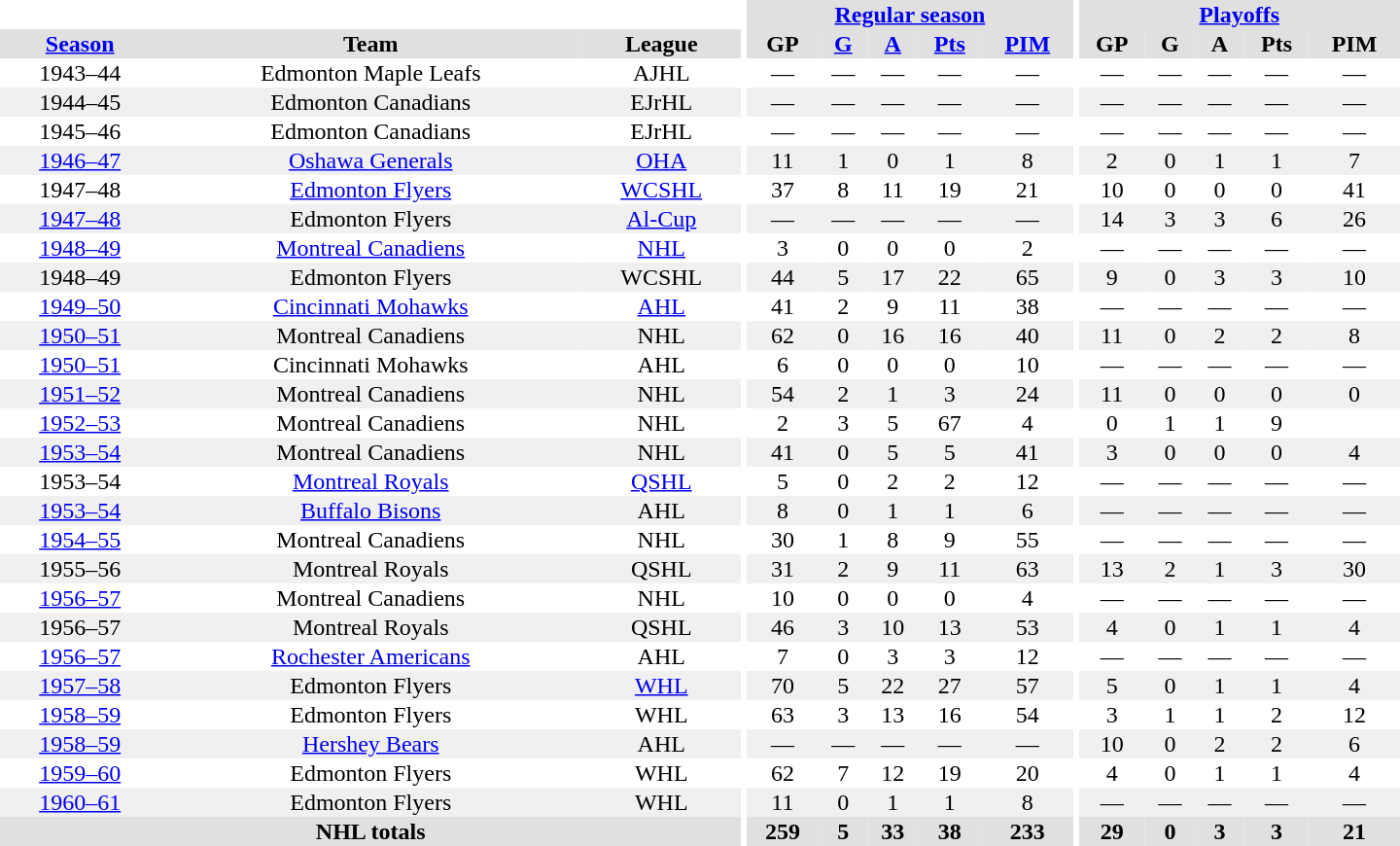<table border="0" cellpadding="1" cellspacing="0" style="text-align:center; width:60em">
<tr bgcolor="#e0e0e0">
<th colspan="3" bgcolor="#ffffff"></th>
<th rowspan="100" bgcolor="#ffffff"></th>
<th colspan="5"><a href='#'>Regular season</a></th>
<th rowspan="100" bgcolor="#ffffff"></th>
<th colspan="5"><a href='#'>Playoffs</a></th>
</tr>
<tr bgcolor="#e0e0e0">
<th><a href='#'>Season</a></th>
<th>Team</th>
<th>League</th>
<th>GP</th>
<th><a href='#'>G</a></th>
<th><a href='#'>A</a></th>
<th><a href='#'>Pts</a></th>
<th><a href='#'>PIM</a></th>
<th>GP</th>
<th>G</th>
<th>A</th>
<th>Pts</th>
<th>PIM</th>
</tr>
<tr>
<td>1943–44</td>
<td>Edmonton Maple Leafs</td>
<td>AJHL</td>
<td>—</td>
<td>—</td>
<td>—</td>
<td>—</td>
<td>—</td>
<td>—</td>
<td>—</td>
<td>—</td>
<td>—</td>
<td>—</td>
</tr>
<tr bgcolor="#f0f0f0">
<td>1944–45</td>
<td>Edmonton Canadians</td>
<td>EJrHL</td>
<td>—</td>
<td>—</td>
<td>—</td>
<td>—</td>
<td>—</td>
<td>—</td>
<td>—</td>
<td>—</td>
<td>—</td>
<td>—</td>
</tr>
<tr>
<td>1945–46</td>
<td>Edmonton Canadians</td>
<td>EJrHL</td>
<td>—</td>
<td>—</td>
<td>—</td>
<td>—</td>
<td>—</td>
<td>—</td>
<td>—</td>
<td>—</td>
<td>—</td>
<td>—</td>
</tr>
<tr bgcolor="#f0f0f0">
<td><a href='#'>1946–47</a></td>
<td><a href='#'>Oshawa Generals</a></td>
<td><a href='#'>OHA</a></td>
<td>11</td>
<td>1</td>
<td>0</td>
<td>1</td>
<td>8</td>
<td>2</td>
<td>0</td>
<td>1</td>
<td>1</td>
<td>7</td>
</tr>
<tr>
<td>1947–48</td>
<td><a href='#'>Edmonton Flyers</a></td>
<td><a href='#'>WCSHL</a></td>
<td>37</td>
<td>8</td>
<td>11</td>
<td>19</td>
<td>21</td>
<td>10</td>
<td>0</td>
<td>0</td>
<td>0</td>
<td>41</td>
</tr>
<tr bgcolor="#f0f0f0">
<td><a href='#'>1947–48</a></td>
<td>Edmonton Flyers</td>
<td><a href='#'>Al-Cup</a></td>
<td>—</td>
<td>—</td>
<td>—</td>
<td>—</td>
<td>—</td>
<td>14</td>
<td>3</td>
<td>3</td>
<td>6</td>
<td>26</td>
</tr>
<tr>
<td><a href='#'>1948–49</a></td>
<td><a href='#'>Montreal Canadiens</a></td>
<td><a href='#'>NHL</a></td>
<td>3</td>
<td>0</td>
<td>0</td>
<td>0</td>
<td>2</td>
<td>—</td>
<td>—</td>
<td>—</td>
<td>—</td>
<td>—</td>
</tr>
<tr bgcolor="#f0f0f0">
<td>1948–49</td>
<td>Edmonton Flyers</td>
<td>WCSHL</td>
<td>44</td>
<td>5</td>
<td>17</td>
<td>22</td>
<td>65</td>
<td>9</td>
<td>0</td>
<td>3</td>
<td>3</td>
<td>10</td>
</tr>
<tr>
<td><a href='#'>1949–50</a></td>
<td><a href='#'>Cincinnati Mohawks</a></td>
<td><a href='#'>AHL</a></td>
<td>41</td>
<td>2</td>
<td>9</td>
<td>11</td>
<td>38</td>
<td>—</td>
<td>—</td>
<td>—</td>
<td>—</td>
<td>—</td>
</tr>
<tr bgcolor="#f0f0f0">
<td><a href='#'>1950–51</a></td>
<td>Montreal Canadiens</td>
<td>NHL</td>
<td>62</td>
<td>0</td>
<td>16</td>
<td>16</td>
<td>40</td>
<td>11</td>
<td>0</td>
<td>2</td>
<td>2</td>
<td>8</td>
</tr>
<tr>
<td><a href='#'>1950–51</a></td>
<td>Cincinnati Mohawks</td>
<td>AHL</td>
<td>6</td>
<td>0</td>
<td>0</td>
<td>0</td>
<td>10</td>
<td>—</td>
<td>—</td>
<td>—</td>
<td>—</td>
<td>—</td>
</tr>
<tr bgcolor="#f0f0f0">
<td><a href='#'>1951–52</a></td>
<td>Montreal Canadiens</td>
<td>NHL</td>
<td>54</td>
<td>2</td>
<td>1</td>
<td>3</td>
<td>24</td>
<td>11</td>
<td>0</td>
<td>0</td>
<td>0</td>
<td>0</td>
</tr>
<tr>
<td><a href='#'>1952–53</a></td>
<td>Montreal Canadiens</td>
<td>NHL</td>
<td 59>2</td>
<td>3</td>
<td>5</td>
<td>67</td>
<td>4</td>
<td>0</td>
<td>1</td>
<td>1</td>
<td>9</td>
</tr>
<tr bgcolor="#f0f0f0">
<td><a href='#'>1953–54</a></td>
<td>Montreal Canadiens</td>
<td>NHL</td>
<td>41</td>
<td>0</td>
<td>5</td>
<td>5</td>
<td>41</td>
<td>3</td>
<td>0</td>
<td>0</td>
<td>0</td>
<td>4</td>
</tr>
<tr>
<td>1953–54</td>
<td><a href='#'>Montreal Royals</a></td>
<td><a href='#'>QSHL</a></td>
<td>5</td>
<td>0</td>
<td>2</td>
<td>2</td>
<td>12</td>
<td>—</td>
<td>—</td>
<td>—</td>
<td>—</td>
<td>—</td>
</tr>
<tr bgcolor="#f0f0f0">
<td><a href='#'>1953–54</a></td>
<td><a href='#'>Buffalo Bisons</a></td>
<td>AHL</td>
<td>8</td>
<td>0</td>
<td>1</td>
<td>1</td>
<td>6</td>
<td>—</td>
<td>—</td>
<td>—</td>
<td>—</td>
<td>—</td>
</tr>
<tr>
<td><a href='#'>1954–55</a></td>
<td>Montreal Canadiens</td>
<td>NHL</td>
<td>30</td>
<td>1</td>
<td>8</td>
<td>9</td>
<td>55</td>
<td>—</td>
<td>—</td>
<td>—</td>
<td>—</td>
<td>—</td>
</tr>
<tr bgcolor="#f0f0f0">
<td>1955–56</td>
<td>Montreal Royals</td>
<td>QSHL</td>
<td>31</td>
<td>2</td>
<td>9</td>
<td>11</td>
<td>63</td>
<td>13</td>
<td>2</td>
<td>1</td>
<td>3</td>
<td>30</td>
</tr>
<tr>
<td><a href='#'>1956–57</a></td>
<td>Montreal Canadiens</td>
<td>NHL</td>
<td>10</td>
<td>0</td>
<td>0</td>
<td>0</td>
<td>4</td>
<td>—</td>
<td>—</td>
<td>—</td>
<td>—</td>
<td>—</td>
</tr>
<tr bgcolor="#f0f0f0">
<td>1956–57</td>
<td>Montreal Royals</td>
<td>QSHL</td>
<td>46</td>
<td>3</td>
<td>10</td>
<td>13</td>
<td>53</td>
<td>4</td>
<td>0</td>
<td>1</td>
<td>1</td>
<td>4</td>
</tr>
<tr>
<td><a href='#'>1956–57</a></td>
<td><a href='#'>Rochester Americans</a></td>
<td>AHL</td>
<td>7</td>
<td>0</td>
<td>3</td>
<td>3</td>
<td>12</td>
<td>—</td>
<td>—</td>
<td>—</td>
<td>—</td>
<td>—</td>
</tr>
<tr bgcolor="#f0f0f0">
<td><a href='#'>1957–58</a></td>
<td>Edmonton Flyers</td>
<td><a href='#'>WHL</a></td>
<td>70</td>
<td>5</td>
<td>22</td>
<td>27</td>
<td>57</td>
<td>5</td>
<td>0</td>
<td>1</td>
<td>1</td>
<td>4</td>
</tr>
<tr>
<td><a href='#'>1958–59</a></td>
<td>Edmonton Flyers</td>
<td>WHL</td>
<td>63</td>
<td>3</td>
<td>13</td>
<td>16</td>
<td>54</td>
<td>3</td>
<td>1</td>
<td>1</td>
<td>2</td>
<td>12</td>
</tr>
<tr bgcolor="#f0f0f0">
<td><a href='#'>1958–59</a></td>
<td><a href='#'>Hershey Bears</a></td>
<td>AHL</td>
<td>—</td>
<td>—</td>
<td>—</td>
<td>—</td>
<td>—</td>
<td>10</td>
<td>0</td>
<td>2</td>
<td>2</td>
<td>6</td>
</tr>
<tr>
<td><a href='#'>1959–60</a></td>
<td>Edmonton Flyers</td>
<td>WHL</td>
<td>62</td>
<td>7</td>
<td>12</td>
<td>19</td>
<td>20</td>
<td>4</td>
<td>0</td>
<td>1</td>
<td>1</td>
<td>4</td>
</tr>
<tr bgcolor="#f0f0f0">
<td><a href='#'>1960–61</a></td>
<td>Edmonton Flyers</td>
<td>WHL</td>
<td>11</td>
<td>0</td>
<td>1</td>
<td>1</td>
<td>8</td>
<td>—</td>
<td>—</td>
<td>—</td>
<td>—</td>
<td>—</td>
</tr>
<tr bgcolor="#e0e0e0">
<th colspan="3">NHL totals</th>
<th>259</th>
<th>5</th>
<th>33</th>
<th>38</th>
<th>233</th>
<th>29</th>
<th>0</th>
<th>3</th>
<th>3</th>
<th>21</th>
</tr>
</table>
